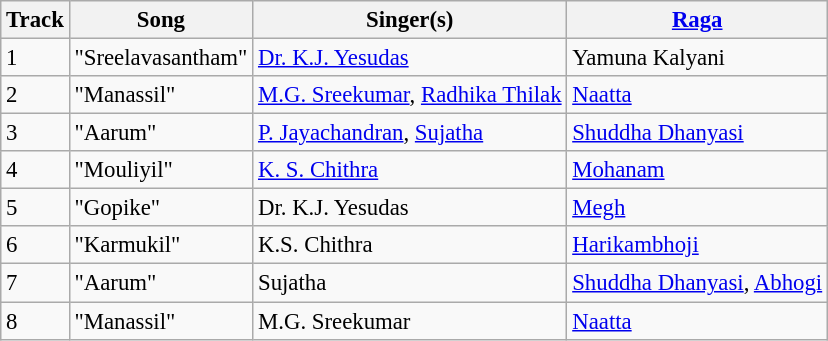<table class="wikitable" style="font-size:95%;">
<tr>
<th>Track</th>
<th>Song</th>
<th>Singer(s)</th>
<th><a href='#'>Raga</a></th>
</tr>
<tr>
<td>1</td>
<td>"Sreelavasantham"</td>
<td><a href='#'>Dr. K.J. Yesudas</a></td>
<td>Yamuna Kalyani</td>
</tr>
<tr>
<td>2</td>
<td>"Manassil"</td>
<td><a href='#'>M.G. Sreekumar</a>, <a href='#'>Radhika Thilak</a></td>
<td><a href='#'>Naatta</a></td>
</tr>
<tr>
<td>3</td>
<td>"Aarum"</td>
<td><a href='#'>P. Jayachandran</a>, <a href='#'>Sujatha</a></td>
<td><a href='#'>Shuddha Dhanyasi</a></td>
</tr>
<tr>
<td>4</td>
<td>"Mouliyil"</td>
<td><a href='#'>K. S. Chithra</a></td>
<td><a href='#'>Mohanam</a></td>
</tr>
<tr>
<td>5</td>
<td>"Gopike"</td>
<td>Dr. K.J. Yesudas</td>
<td><a href='#'>Megh</a></td>
</tr>
<tr>
<td>6</td>
<td>"Karmukil"</td>
<td>K.S. Chithra</td>
<td><a href='#'>Harikambhoji</a></td>
</tr>
<tr>
<td>7</td>
<td>"Aarum"</td>
<td>Sujatha</td>
<td><a href='#'>Shuddha Dhanyasi</a>, <a href='#'>Abhogi</a></td>
</tr>
<tr>
<td>8</td>
<td>"Manassil"</td>
<td>M.G. Sreekumar</td>
<td><a href='#'>Naatta</a></td>
</tr>
</table>
